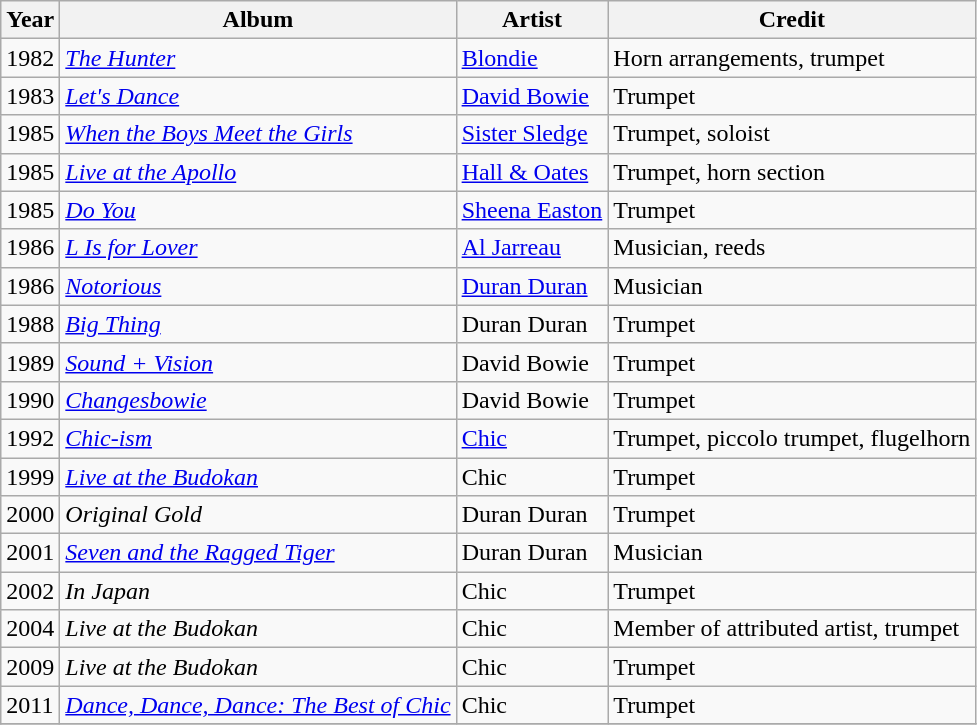<table class="wikitable">
<tr>
<th>Year</th>
<th>Album</th>
<th>Artist</th>
<th>Credit</th>
</tr>
<tr>
<td>1982</td>
<td><em><a href='#'>The Hunter</a></em></td>
<td><a href='#'>Blondie</a></td>
<td>Horn arrangements, trumpet</td>
</tr>
<tr>
<td>1983</td>
<td><em><a href='#'>Let's Dance</a></em></td>
<td><a href='#'>David Bowie</a></td>
<td>Trumpet</td>
</tr>
<tr>
<td>1985</td>
<td><em><a href='#'>When the Boys Meet the Girls</a></em></td>
<td><a href='#'>Sister Sledge</a></td>
<td>Trumpet, soloist</td>
</tr>
<tr>
<td>1985</td>
<td><em><a href='#'>Live at the Apollo</a></em></td>
<td><a href='#'>Hall & Oates</a></td>
<td>Trumpet, horn section</td>
</tr>
<tr>
<td>1985</td>
<td><em><a href='#'>Do You</a></em></td>
<td><a href='#'>Sheena Easton</a></td>
<td>Trumpet</td>
</tr>
<tr>
<td>1986</td>
<td><em><a href='#'>L Is for Lover</a></em></td>
<td><a href='#'>Al Jarreau</a></td>
<td>Musician, reeds</td>
</tr>
<tr>
<td>1986</td>
<td><em><a href='#'>Notorious</a></em></td>
<td><a href='#'>Duran Duran</a></td>
<td>Musician</td>
</tr>
<tr>
<td>1988</td>
<td><em><a href='#'>Big Thing</a></em></td>
<td>Duran Duran</td>
<td>Trumpet</td>
</tr>
<tr>
<td>1989</td>
<td><em><a href='#'>Sound + Vision</a></em></td>
<td>David Bowie</td>
<td>Trumpet</td>
</tr>
<tr>
<td>1990</td>
<td><em><a href='#'>Changesbowie</a></em></td>
<td>David Bowie</td>
<td>Trumpet</td>
</tr>
<tr>
<td>1992</td>
<td><em><a href='#'>Chic-ism</a></em></td>
<td><a href='#'>Chic</a></td>
<td>Trumpet, piccolo trumpet, flugelhorn</td>
</tr>
<tr>
<td>1999</td>
<td><em><a href='#'>Live at the Budokan</a></em></td>
<td>Chic</td>
<td>Trumpet</td>
</tr>
<tr>
<td>2000</td>
<td><em>Original Gold</em></td>
<td>Duran Duran</td>
<td>Trumpet</td>
</tr>
<tr>
<td>2001</td>
<td><em><a href='#'>Seven and the Ragged Tiger</a></em></td>
<td>Duran Duran</td>
<td>Musician</td>
</tr>
<tr>
<td>2002</td>
<td><em>In Japan</em></td>
<td>Chic</td>
<td>Trumpet</td>
</tr>
<tr>
<td>2004</td>
<td><em>Live at the Budokan</em></td>
<td>Chic</td>
<td>Member of attributed artist, trumpet</td>
</tr>
<tr>
<td>2009</td>
<td><em>Live at the Budokan</em></td>
<td>Chic</td>
<td>Trumpet</td>
</tr>
<tr>
<td>2011</td>
<td><em><a href='#'>Dance, Dance, Dance: The Best of Chic</a></em></td>
<td>Chic</td>
<td>Trumpet</td>
</tr>
<tr>
</tr>
</table>
